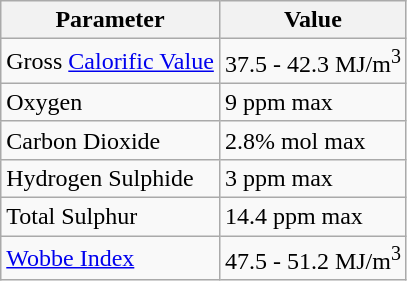<table class="wikitable">
<tr>
<th>Parameter</th>
<th>Value</th>
</tr>
<tr>
<td>Gross  <a href='#'>Calorific Value</a></td>
<td>37.5 - 42.3 MJ/m<sup>3</sup></td>
</tr>
<tr>
<td>Oxygen</td>
<td>9 ppm max</td>
</tr>
<tr>
<td>Carbon  Dioxide</td>
<td>2.8% mol max</td>
</tr>
<tr>
<td>Hydrogen  Sulphide</td>
<td>3 ppm max</td>
</tr>
<tr>
<td>Total  Sulphur</td>
<td>14.4 ppm max</td>
</tr>
<tr>
<td><a href='#'>Wobbe Index</a></td>
<td>47.5 - 51.2 MJ/m<sup>3</sup></td>
</tr>
</table>
